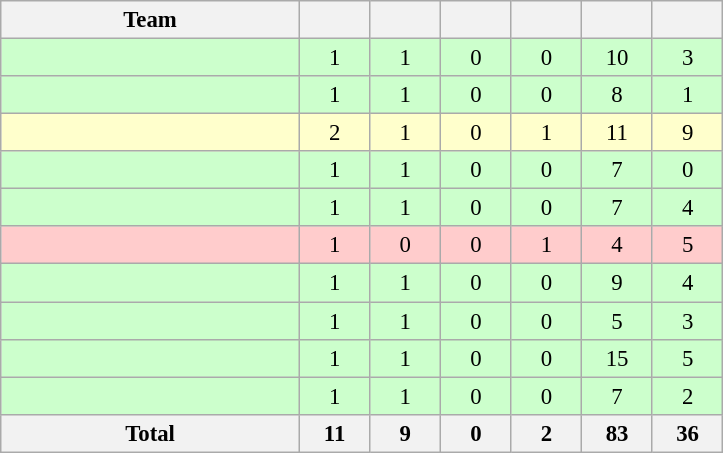<table class="wikitable" style="font-size:95%; text-align:center">
<tr>
<th width=192>Team</th>
<th width=40></th>
<th width=40></th>
<th width=40></th>
<th width=40></th>
<th width=40></th>
<th width=40></th>
</tr>
<tr style="background:#ccffcc;">
<td style="text-align:left;"></td>
<td>1</td>
<td>1</td>
<td>0</td>
<td>0</td>
<td>10</td>
<td>3</td>
</tr>
<tr style="background:#ccffcc;">
<td style="text-align:left;"></td>
<td>1</td>
<td>1</td>
<td>0</td>
<td>0</td>
<td>8</td>
<td>1</td>
</tr>
<tr style="background:#ffffcc;">
<td style="text-align:left;"></td>
<td>2</td>
<td>1</td>
<td>0</td>
<td>1</td>
<td>11</td>
<td>9</td>
</tr>
<tr style="background:#ccffcc;">
<td style="text-align:left;"></td>
<td>1</td>
<td>1</td>
<td>0</td>
<td>0</td>
<td>7</td>
<td>0</td>
</tr>
<tr style="background:#ccffcc;">
<td style="text-align:left;"></td>
<td>1</td>
<td>1</td>
<td>0</td>
<td>0</td>
<td>7</td>
<td>4</td>
</tr>
<tr style="background:#ffcccc;">
<td style="text-align:left;"></td>
<td>1</td>
<td>0</td>
<td>0</td>
<td>1</td>
<td>4</td>
<td>5</td>
</tr>
<tr style="background:#ccffcc;">
<td style="text-align:left;"></td>
<td>1</td>
<td>1</td>
<td>0</td>
<td>0</td>
<td>9</td>
<td>4</td>
</tr>
<tr style="background:#ccffcc;">
<td style="text-align:left;"></td>
<td>1</td>
<td>1</td>
<td>0</td>
<td>0</td>
<td>5</td>
<td>3</td>
</tr>
<tr style="background:#ccffcc;">
<td style="text-align:left;"></td>
<td>1</td>
<td>1</td>
<td>0</td>
<td>0</td>
<td>15</td>
<td>5</td>
</tr>
<tr style="background:#ccffcc;">
<td style="text-align:left;"></td>
<td>1</td>
<td>1</td>
<td>0</td>
<td>0</td>
<td>7</td>
<td>2</td>
</tr>
<tr>
<th>Total</th>
<th>11</th>
<th>9</th>
<th>0</th>
<th>2</th>
<th>83</th>
<th>36</th>
</tr>
</table>
